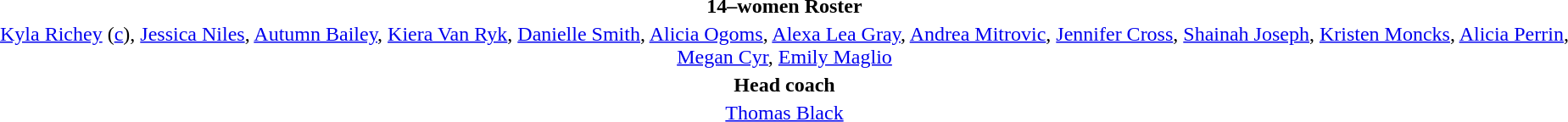<table style="text-align:center; margin-top:2em; margin-left:auto; margin-right:auto">
<tr>
<td><strong>14–women Roster</strong></td>
</tr>
<tr>
<td><a href='#'>Kyla Richey</a> (<a href='#'>c</a>), <a href='#'>Jessica Niles</a>, <a href='#'>Autumn Bailey</a>, <a href='#'>Kiera Van Ryk</a>, <a href='#'>Danielle Smith</a>, <a href='#'>Alicia Ogoms</a>, <a href='#'>Alexa Lea Gray</a>, <a href='#'>Andrea Mitrovic</a>, <a href='#'>Jennifer Cross</a>, <a href='#'>Shainah Joseph</a>, <a href='#'>Kristen Moncks</a>, <a href='#'>Alicia Perrin</a>, <a href='#'>Megan Cyr</a>, <a href='#'>Emily Maglio</a></td>
</tr>
<tr>
<td><strong>Head coach</strong></td>
</tr>
<tr>
<td> <a href='#'>Thomas Black</a></td>
</tr>
</table>
